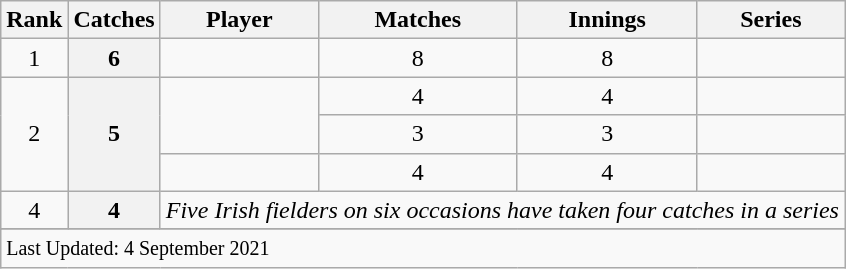<table class="wikitable plainrowheaders sortable">
<tr>
<th scope=col>Rank</th>
<th scope=col>Catches</th>
<th scope=col>Player</th>
<th scope=col>Matches</th>
<th scope=col>Innings</th>
<th scope=col>Series</th>
</tr>
<tr>
<td align=center>1</td>
<th scope=row style=text-align:center;>6</th>
<td> </td>
<td align=center>8</td>
<td align=center>8</td>
<td></td>
</tr>
<tr>
<td align=center rowspan=3>2</td>
<th scope=row style=text-align:center; rowspan=3>5</th>
<td rowspan=2> </td>
<td align=center>4</td>
<td align=center>4</td>
<td></td>
</tr>
<tr>
<td align=center>3</td>
<td align=center>3</td>
<td></td>
</tr>
<tr>
<td> </td>
<td align=center>4</td>
<td align=center>4</td>
<td></td>
</tr>
<tr>
<td align=center>4</td>
<th scope=row style=text-align:center;>4</th>
<td colspan=4><em>Five Irish fielders on six occasions have taken four catches in a series</em></td>
</tr>
<tr>
</tr>
<tr class=sortbottom>
<td colspan=6><small>Last Updated: 4 September 2021</small></td>
</tr>
</table>
